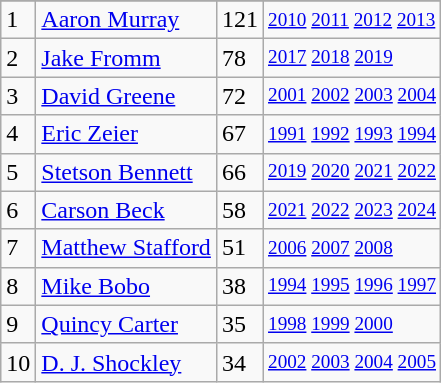<table class="wikitable">
<tr>
</tr>
<tr>
<td>1</td>
<td><a href='#'>Aaron Murray</a></td>
<td>121</td>
<td style="font-size:80%;"><a href='#'>2010</a> <a href='#'>2011</a> <a href='#'>2012</a> <a href='#'>2013</a></td>
</tr>
<tr>
<td>2</td>
<td><a href='#'>Jake Fromm</a></td>
<td>78</td>
<td style="font-size:80%;"><a href='#'>2017</a> <a href='#'>2018</a> <a href='#'>2019</a></td>
</tr>
<tr>
<td>3</td>
<td><a href='#'>David Greene</a></td>
<td>72</td>
<td style="font-size:80%;"><a href='#'>2001</a> <a href='#'>2002</a> <a href='#'>2003</a> <a href='#'>2004</a></td>
</tr>
<tr>
<td>4</td>
<td><a href='#'>Eric Zeier</a></td>
<td>67</td>
<td style="font-size:80%;"><a href='#'>1991</a> <a href='#'>1992</a> <a href='#'>1993</a> <a href='#'>1994</a></td>
</tr>
<tr>
<td>5</td>
<td><a href='#'>Stetson Bennett</a></td>
<td>66</td>
<td style="font-size:80%;"><a href='#'>2019</a> <a href='#'>2020</a> <a href='#'>2021</a> <a href='#'>2022</a></td>
</tr>
<tr>
<td>6</td>
<td><a href='#'>Carson Beck</a></td>
<td>58</td>
<td style="font-size:80%;"><a href='#'>2021</a> <a href='#'>2022</a> <a href='#'>2023</a> <a href='#'>2024</a></td>
</tr>
<tr>
<td>7</td>
<td><a href='#'>Matthew Stafford</a></td>
<td>51</td>
<td style="font-size:80%;"><a href='#'>2006</a> <a href='#'>2007</a> <a href='#'>2008</a></td>
</tr>
<tr>
<td>8</td>
<td><a href='#'>Mike Bobo</a></td>
<td>38</td>
<td style="font-size:80%;"><a href='#'>1994</a> <a href='#'>1995</a> <a href='#'>1996</a> <a href='#'>1997</a></td>
</tr>
<tr>
<td>9</td>
<td><a href='#'>Quincy Carter</a></td>
<td>35</td>
<td style="font-size:80%;"><a href='#'>1998</a> <a href='#'>1999</a> <a href='#'>2000</a></td>
</tr>
<tr>
<td>10</td>
<td><a href='#'>D. J. Shockley</a></td>
<td>34</td>
<td style="font-size:80%;"><a href='#'>2002</a> <a href='#'>2003</a> <a href='#'>2004</a> <a href='#'>2005</a></td>
</tr>
</table>
